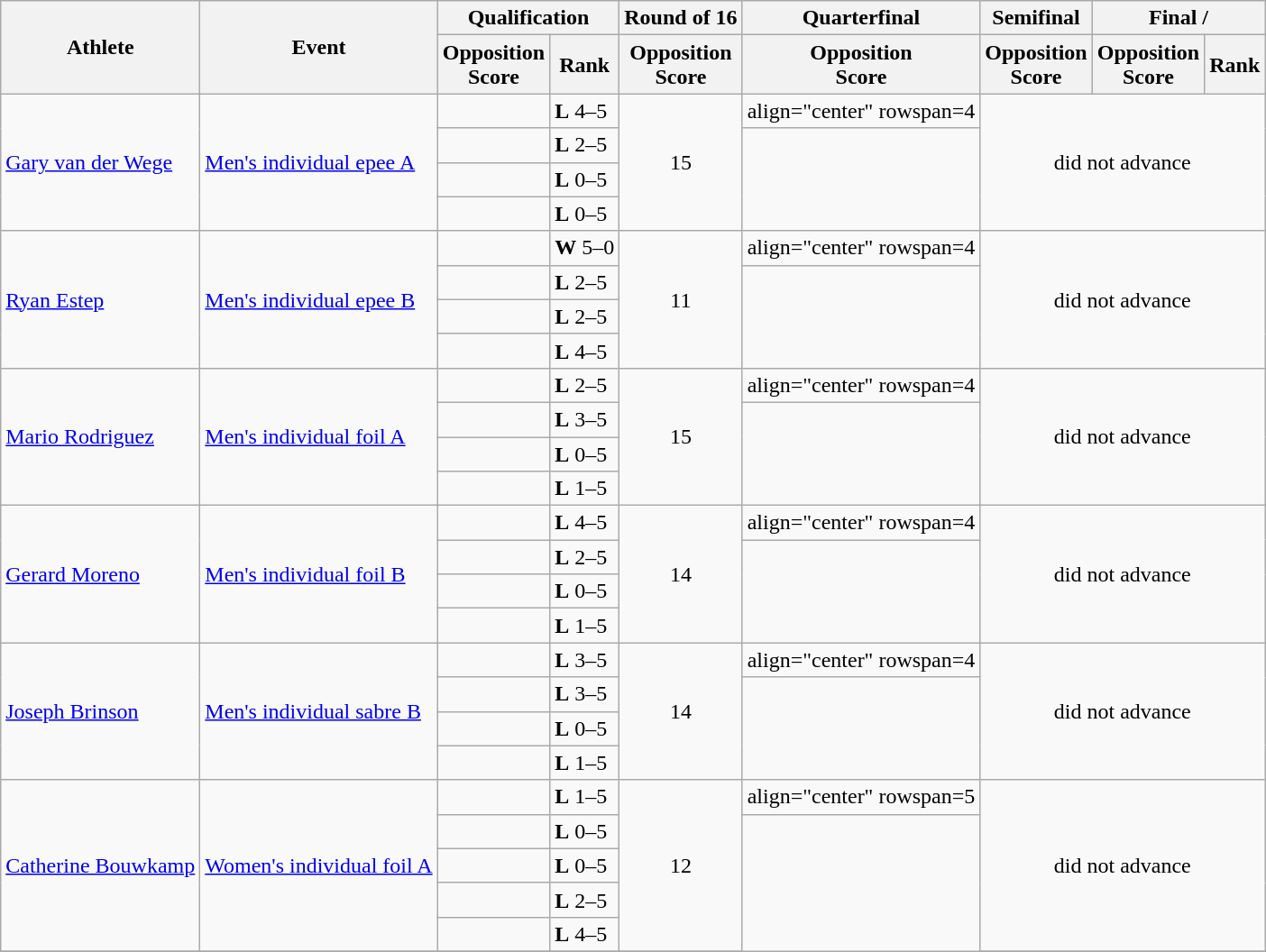<table class=wikitable>
<tr>
<th rowspan="2">Athlete</th>
<th rowspan="2">Event</th>
<th colspan="2">Qualification</th>
<th>Round of 16</th>
<th>Quarterfinal</th>
<th>Semifinal</th>
<th colspan="2">Final / </th>
</tr>
<tr>
<th>Opposition<br>Score</th>
<th>Rank</th>
<th>Opposition<br>Score</th>
<th>Opposition<br>Score</th>
<th>Opposition<br>Score</th>
<th>Opposition<br>Score</th>
<th>Rank</th>
</tr>
<tr>
<td rowspan=4><a href='#'>Gary van der Wege</a></td>
<td rowspan=4><a href='#'>Men's individual epee A</a></td>
<td></td>
<td><strong>L</strong> 4–5</td>
<td align="center" rowspan=4>15</td>
<td>align="center" rowspan=4 </td>
<td align="center" rowspan=4 colspan=4>did not advance</td>
</tr>
<tr>
<td></td>
<td><strong>L</strong> 2–5</td>
</tr>
<tr>
<td></td>
<td><strong>L</strong> 0–5</td>
</tr>
<tr>
<td></td>
<td><strong>L</strong> 0–5</td>
</tr>
<tr>
<td rowspan=4><a href='#'>Ryan Estep</a></td>
<td rowspan=4><a href='#'>Men's individual epee B</a></td>
<td></td>
<td><strong>W</strong> 5–0</td>
<td align="center" rowspan=4>11</td>
<td>align="center" rowspan=4 </td>
<td align="center" rowspan=4 colspan=4>did not advance</td>
</tr>
<tr>
<td></td>
<td><strong>L</strong> 2–5</td>
</tr>
<tr>
<td></td>
<td><strong>L</strong> 2–5</td>
</tr>
<tr>
<td></td>
<td><strong>L</strong> 4–5</td>
</tr>
<tr>
<td rowspan=4><a href='#'>Mario Rodriguez</a></td>
<td rowspan=4><a href='#'>Men's individual foil A</a></td>
<td></td>
<td><strong>L</strong> 2–5</td>
<td align="center" rowspan=4>15</td>
<td>align="center" rowspan=4 </td>
<td align="center" rowspan=4 colspan=4>did not advance</td>
</tr>
<tr>
<td></td>
<td><strong>L</strong> 3–5</td>
</tr>
<tr>
<td></td>
<td><strong>L</strong> 0–5</td>
</tr>
<tr>
<td></td>
<td><strong>L</strong> 1–5</td>
</tr>
<tr>
<td rowspan=4><a href='#'>Gerard Moreno</a></td>
<td rowspan=4><a href='#'>Men's individual foil B</a></td>
<td></td>
<td><strong>L</strong> 4–5</td>
<td align="center" rowspan=4>14</td>
<td>align="center" rowspan=4 </td>
<td align="center" rowspan=4 colspan=4>did not advance</td>
</tr>
<tr>
<td></td>
<td><strong>L</strong> 2–5</td>
</tr>
<tr>
<td></td>
<td><strong>L</strong> 0–5</td>
</tr>
<tr>
<td></td>
<td><strong>L</strong> 1–5</td>
</tr>
<tr>
<td rowspan=4><a href='#'>Joseph Brinson</a></td>
<td rowspan=4><a href='#'>Men's individual sabre B</a></td>
<td></td>
<td><strong>L</strong> 3–5</td>
<td align="center" rowspan=4>14</td>
<td>align="center" rowspan=4 </td>
<td align="center" rowspan=4 colspan=4>did not advance</td>
</tr>
<tr>
<td></td>
<td><strong>L</strong> 3–5</td>
</tr>
<tr>
<td></td>
<td><strong>L</strong> 0–5</td>
</tr>
<tr>
<td></td>
<td><strong>L</strong> 1–5</td>
</tr>
<tr>
<td rowspan=5><a href='#'>Catherine Bouwkamp</a></td>
<td rowspan=5><a href='#'>Women's individual foil A</a></td>
<td></td>
<td><strong>L</strong> 1–5</td>
<td align="center" rowspan=5>12</td>
<td>align="center" rowspan=5 </td>
<td align="center" rowspan=5 colspan=4>did not advance</td>
</tr>
<tr>
<td></td>
<td><strong>L</strong> 0–5</td>
</tr>
<tr>
<td></td>
<td><strong>L</strong> 0–5</td>
</tr>
<tr>
<td></td>
<td><strong>L</strong> 2–5</td>
</tr>
<tr>
<td></td>
<td><strong>L</strong> 4–5</td>
</tr>
<tr>
</tr>
</table>
